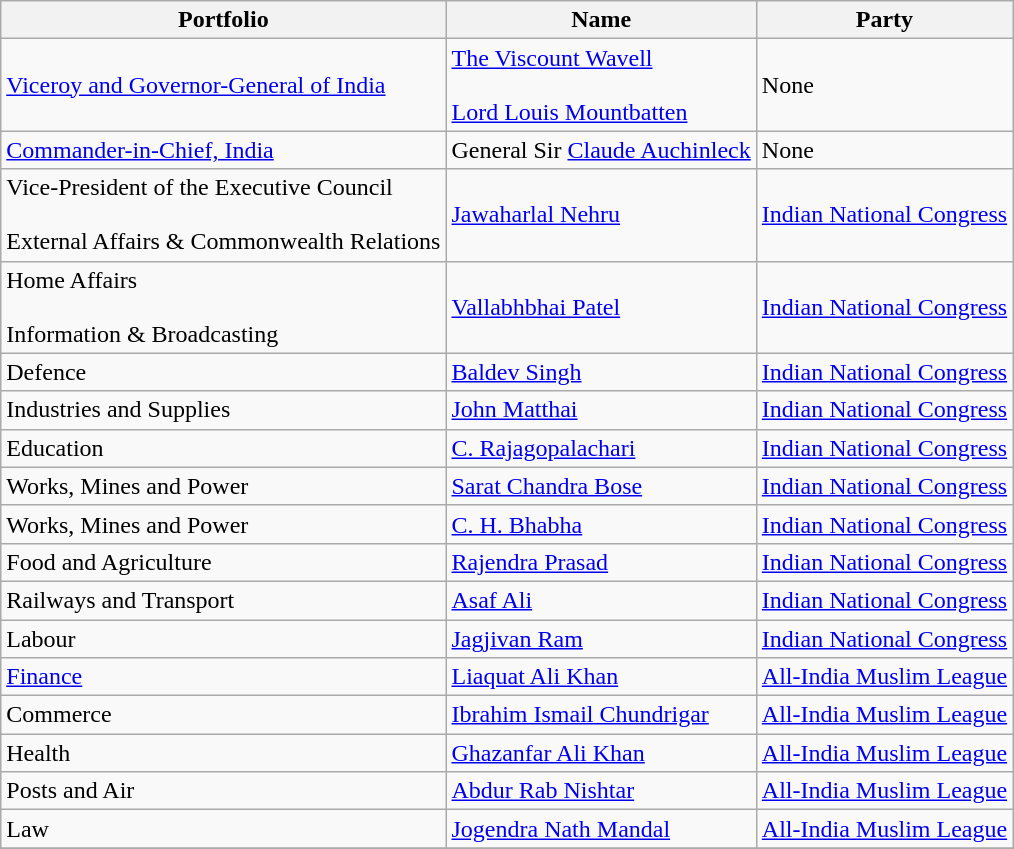<table class="wikitable">
<tr>
<th>Portfolio</th>
<th>Name</th>
<th>Party</th>
</tr>
<tr>
<td><a href='#'>Viceroy and Governor-General of India</a><br></td>
<td><a href='#'>The Viscount Wavell</a><br><br><a href='#'>Lord Louis Mountbatten</a></td>
<td>None</td>
</tr>
<tr>
<td><a href='#'>Commander-in-Chief, India</a></td>
<td>General Sir <a href='#'>Claude Auchinleck</a></td>
<td>None</td>
</tr>
<tr>
<td>Vice-President of the Executive Council<br><br>External Affairs & Commonwealth Relations<br></td>
<td><a href='#'>Jawaharlal Nehru</a></td>
<td><a href='#'>Indian National Congress</a></td>
</tr>
<tr>
<td>Home Affairs<br><br>Information & Broadcasting <br></td>
<td><a href='#'>Vallabhbhai Patel</a></td>
<td><a href='#'>Indian National Congress</a></td>
</tr>
<tr>
<td>Defence</td>
<td><a href='#'>Baldev Singh</a></td>
<td><a href='#'>Indian National Congress</a></td>
</tr>
<tr>
<td>Industries and Supplies</td>
<td><a href='#'>John Matthai</a></td>
<td><a href='#'>Indian National Congress</a></td>
</tr>
<tr>
<td>Education</td>
<td><a href='#'>C. Rajagopalachari</a></td>
<td><a href='#'>Indian National Congress</a></td>
</tr>
<tr>
<td>Works, Mines and Power</td>
<td><a href='#'>Sarat Chandra Bose</a></td>
<td><a href='#'>Indian National Congress</a></td>
</tr>
<tr>
<td>Works, Mines and Power</td>
<td><a href='#'>C. H. Bhabha</a></td>
<td><a href='#'>Indian National Congress</a></td>
</tr>
<tr>
<td>Food and Agriculture</td>
<td><a href='#'>Rajendra Prasad</a></td>
<td><a href='#'>Indian National Congress</a></td>
</tr>
<tr>
<td>Railways and Transport</td>
<td><a href='#'>Asaf Ali</a></td>
<td><a href='#'>Indian National Congress</a></td>
</tr>
<tr>
<td>Labour</td>
<td><a href='#'>Jagjivan Ram</a></td>
<td><a href='#'>Indian National Congress</a></td>
</tr>
<tr>
<td><a href='#'>Finance</a></td>
<td><a href='#'>Liaquat Ali Khan</a></td>
<td><a href='#'>All-India Muslim League</a></td>
</tr>
<tr>
<td>Commerce</td>
<td><a href='#'>Ibrahim Ismail Chundrigar</a></td>
<td><a href='#'>All-India Muslim League</a></td>
</tr>
<tr>
<td>Health</td>
<td><a href='#'>Ghazanfar Ali Khan</a></td>
<td><a href='#'>All-India Muslim League</a></td>
</tr>
<tr>
<td>Posts and Air</td>
<td><a href='#'>Abdur Rab Nishtar</a></td>
<td><a href='#'>All-India Muslim League</a></td>
</tr>
<tr>
<td>Law</td>
<td><a href='#'>Jogendra Nath Mandal</a></td>
<td><a href='#'>All-India Muslim League</a></td>
</tr>
<tr>
</tr>
</table>
